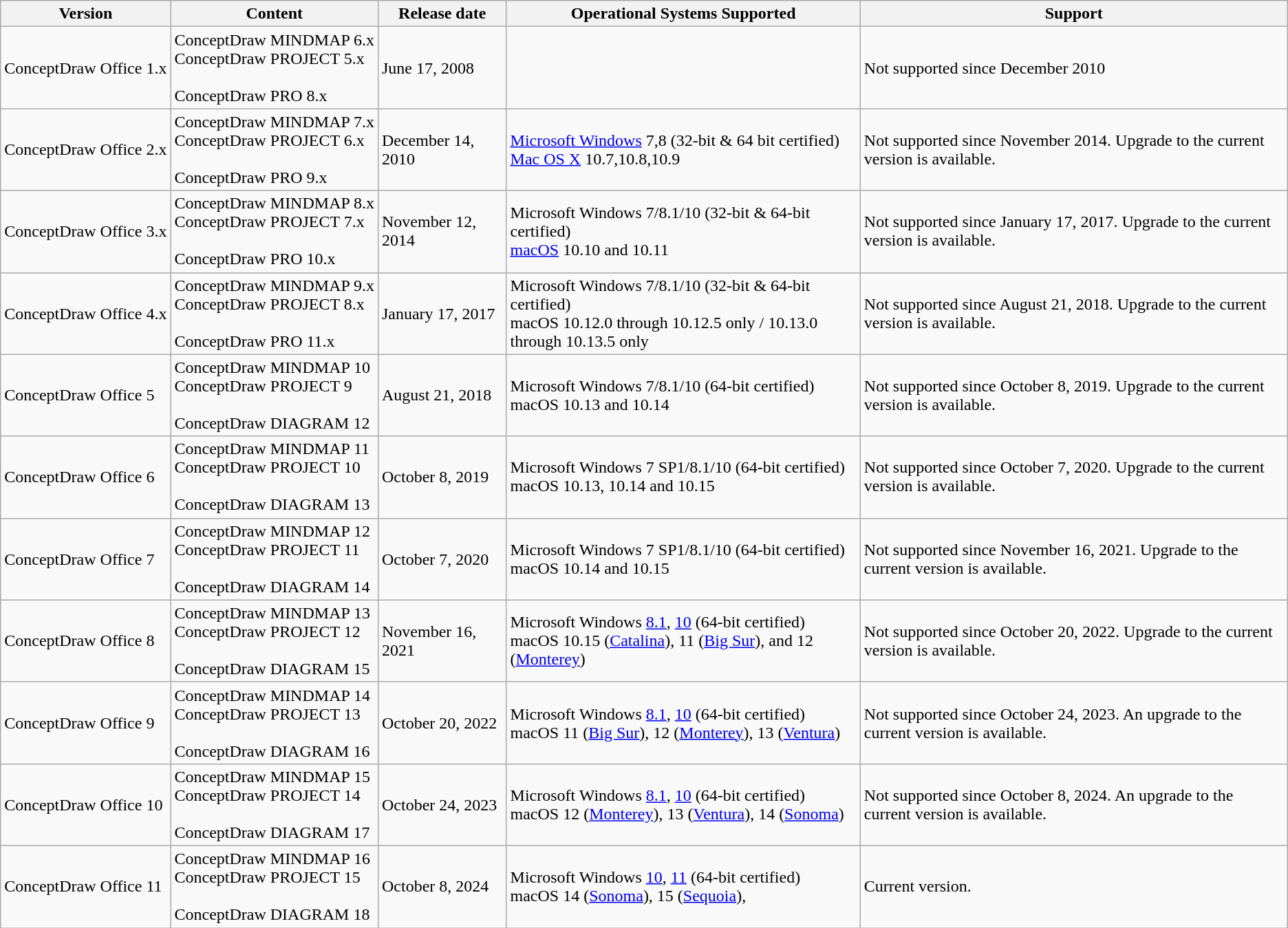<table class="wikitable">
<tr>
<th>Version</th>
<th>Content</th>
<th>Release date</th>
<th>Operational Systems Supported</th>
<th>Support</th>
</tr>
<tr>
<td>ConceptDraw Office 1.x</td>
<td>ConceptDraw MINDMAP 6.x<br>ConceptDraw PROJECT 5.x<br><br>ConceptDraw PRO 8.x</td>
<td>June 17, 2008</td>
<td></td>
<td>Not supported since December 2010</td>
</tr>
<tr>
<td>ConceptDraw Office 2.x</td>
<td>ConceptDraw MINDMAP 7.x<br>ConceptDraw PROJECT 6.x<br><br>ConceptDraw PRO 9.x</td>
<td>December 14, 2010</td>
<td><a href='#'>Microsoft Windows</a> 7,8 (32-bit & 64 bit certified)<br><a href='#'>Mac OS X</a> 10.7,10.8,10.9</td>
<td>Not supported since November 2014. Upgrade to the current version is available.</td>
</tr>
<tr>
<td>ConceptDraw Office 3.x</td>
<td>ConceptDraw MINDMAP 8.x<br>ConceptDraw PROJECT 7.x<br><br>ConceptDraw PRO 10.x</td>
<td>November 12, 2014</td>
<td>Microsoft Windows 7/8.1/10 (32-bit & 64-bit certified)<br><a href='#'>macOS</a> 10.10 and 10.11</td>
<td>Not supported since January 17, 2017. Upgrade to the current version is available.</td>
</tr>
<tr>
<td>ConceptDraw Office 4.x</td>
<td>ConceptDraw MINDMAP 9.x<br>ConceptDraw PROJECT 8.x<br><br>ConceptDraw PRO 11.x</td>
<td>January 17, 2017</td>
<td>Microsoft Windows 7/8.1/10 (32-bit & 64-bit certified)<br>macOS 10.12.0 through 10.12.5 only / 10.13.0 through 10.13.5 only</td>
<td>Not supported since  August 21, 2018. Upgrade to the current version is available.</td>
</tr>
<tr>
<td>ConceptDraw Office 5</td>
<td>ConceptDraw MINDMAP 10<br>ConceptDraw PROJECT 9<br><br>ConceptDraw DIAGRAM 12</td>
<td>August 21, 2018</td>
<td>Microsoft Windows 7/8.1/10 (64-bit certified)<br>macOS 10.13 and 10.14</td>
<td>Not supported since October 8, 2019. Upgrade to the current version is available.</td>
</tr>
<tr>
<td>ConceptDraw Office 6</td>
<td>ConceptDraw MINDMAP 11<br>ConceptDraw PROJECT 10<br><br>ConceptDraw DIAGRAM 13</td>
<td>October 8, 2019</td>
<td>Microsoft Windows 7 SP1/8.1/10 (64-bit certified)<br>macOS 10.13, 10.14 and 10.15</td>
<td>Not supported since October 7, 2020. Upgrade to the current version is available.</td>
</tr>
<tr>
<td>ConceptDraw Office 7</td>
<td>ConceptDraw MINDMAP 12<br>ConceptDraw PROJECT 11<br><br>ConceptDraw DIAGRAM 14</td>
<td>October 7, 2020</td>
<td>Microsoft Windows 7 SP1/8.1/10 (64-bit certified)<br>macOS 10.14 and 10.15</td>
<td>Not supported since November 16, 2021. Upgrade to the current version is available.</td>
</tr>
<tr>
<td>ConceptDraw Office 8</td>
<td>ConceptDraw MINDMAP 13<br>ConceptDraw PROJECT 12<br><br>ConceptDraw DIAGRAM 15</td>
<td>November 16, 2021</td>
<td>Microsoft Windows <a href='#'>8.1</a>, <a href='#'>10</a> (64-bit certified)<br>macOS 10.15 (<a href='#'>Catalina</a>), 11 (<a href='#'>Big Sur</a>), and 12 (<a href='#'>Monterey</a>)</td>
<td>Not supported since October 20, 2022. Upgrade to the current version is available.</td>
</tr>
<tr>
<td>ConceptDraw Office 9</td>
<td>ConceptDraw MINDMAP 14<br>ConceptDraw PROJECT 13<br><br>ConceptDraw DIAGRAM 16</td>
<td>October 20, 2022</td>
<td>Microsoft Windows <a href='#'>8.1</a>, <a href='#'>10</a> (64-bit certified)<br>macOS 11 (<a href='#'>Big Sur</a>), 12 (<a href='#'>Monterey</a>), 13 (<a href='#'>Ventura</a>)</td>
<td>Not supported since October 24, 2023. An upgrade to the current version is available.</td>
</tr>
<tr>
<td>ConceptDraw Office 10</td>
<td>ConceptDraw MINDMAP 15<br>ConceptDraw PROJECT 14<br><br>ConceptDraw DIAGRAM 17</td>
<td>October 24, 2023</td>
<td>Microsoft Windows <a href='#'>8.1</a>, <a href='#'>10</a> (64-bit certified)<br>macOS 12 (<a href='#'>Monterey</a>), 13 (<a href='#'>Ventura</a>), 14 (<a href='#'>Sonoma</a>)</td>
<td>Not supported since October 8, 2024. An upgrade to the current version is available.</td>
</tr>
<tr>
<td>ConceptDraw Office 11</td>
<td>ConceptDraw MINDMAP 16<br>ConceptDraw PROJECT 15<br><br>ConceptDraw DIAGRAM 18</td>
<td>October 8, 2024</td>
<td>Microsoft Windows <a href='#'>10</a>, <a href='#'>11</a> (64-bit certified)<br>macOS 14 (<a href='#'>Sonoma</a>), 15 (<a href='#'>Sequoia</a>),</td>
<td>Current version.</td>
</tr>
</table>
